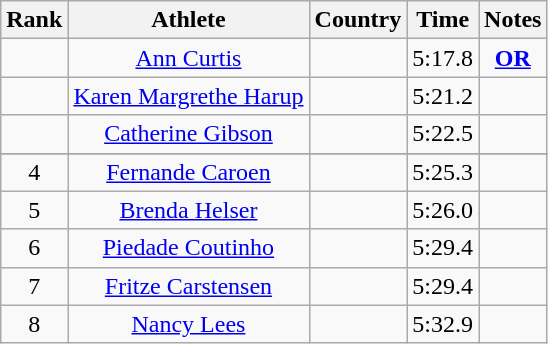<table class="wikitable sortable" style="text-align:center">
<tr>
<th>Rank</th>
<th>Athlete</th>
<th>Country</th>
<th>Time</th>
<th>Notes</th>
</tr>
<tr>
<td></td>
<td><a href='#'>Ann Curtis</a></td>
<td align=left></td>
<td>5:17.8</td>
<td><strong><a href='#'>OR</a></strong></td>
</tr>
<tr>
<td></td>
<td><a href='#'>Karen Margrethe Harup</a></td>
<td align=left></td>
<td>5:21.2</td>
<td><strong> </strong></td>
</tr>
<tr>
<td></td>
<td><a href='#'>Catherine Gibson</a></td>
<td align=left></td>
<td>5:22.5</td>
<td><strong> </strong></td>
</tr>
<tr>
</tr>
<tr>
<td>4</td>
<td><a href='#'>Fernande Caroen</a></td>
<td align=left></td>
<td>5:25.3</td>
<td><strong> </strong></td>
</tr>
<tr>
<td>5</td>
<td><a href='#'>Brenda Helser</a></td>
<td align=left></td>
<td>5:26.0</td>
<td><strong> </strong></td>
</tr>
<tr>
<td>6</td>
<td><a href='#'>Piedade Coutinho</a></td>
<td align=left></td>
<td>5:29.4</td>
<td><strong> </strong></td>
</tr>
<tr>
<td>7</td>
<td><a href='#'>Fritze Carstensen</a></td>
<td align=left></td>
<td>5:29.4</td>
<td><strong> </strong></td>
</tr>
<tr>
<td>8</td>
<td><a href='#'>Nancy Lees</a></td>
<td align=left></td>
<td>5:32.9</td>
<td><strong> </strong></td>
</tr>
</table>
